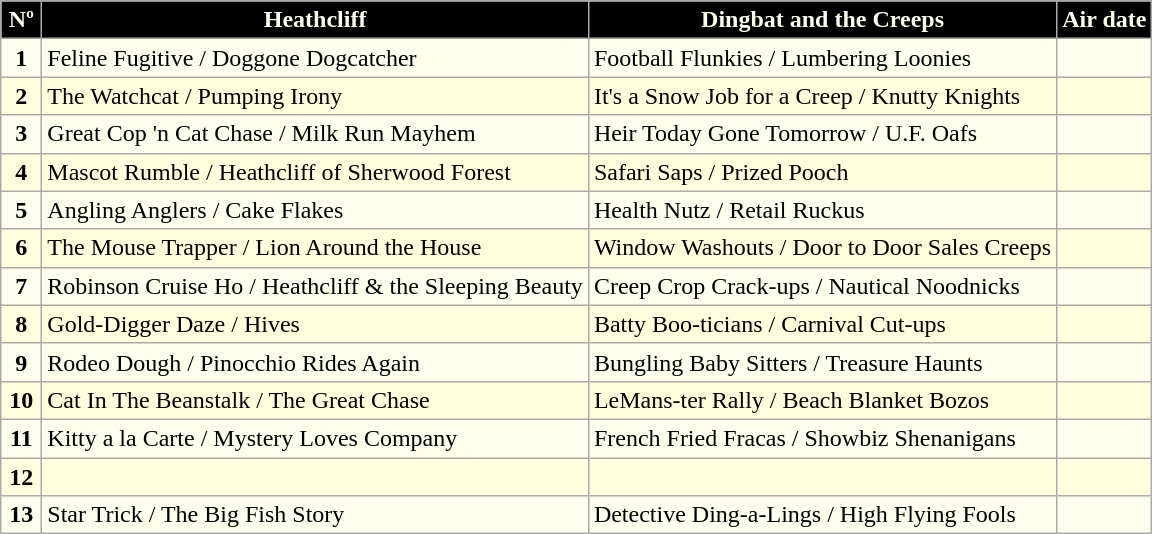<table class=wikitable style="background:#FFFFEE">
<tr>
<th style="background:#000000; color:#FFFFEE; width:20px">Nº</th>
<th style="background:#000000; color:#FFFFEE">Heathcliff</th>
<th style="background:#000000; color:#FFFFEE">Dingbat and the Creeps</th>
<th style="background:#000000; color:#FFFFEE">Air date</th>
</tr>
<tr>
<td align="center"><strong>1</strong></td>
<td>Feline Fugitive / Doggone Dogcatcher</td>
<td>Football Flunkies / Lumbering Loonies</td>
<td align="center"></td>
</tr>
<tr bgcolor="FFFFDE">
<td align="center"><strong>2</strong></td>
<td>The Watchcat / Pumping Irony</td>
<td>It's a Snow Job for a Creep /  Knutty Knights</td>
<td align="center"></td>
</tr>
<tr>
<td align="center"><strong>3</strong></td>
<td>Great Cop 'n Cat Chase / Milk Run Mayhem</td>
<td>Heir Today Gone Tomorrow / U.F. Oafs</td>
<td align="center"></td>
</tr>
<tr bgcolor="FFFFDE">
<td align="center"><strong>4</strong></td>
<td>Mascot Rumble / Heathcliff of Sherwood Forest</td>
<td>Safari Saps / Prized Pooch</td>
<td align="center"></td>
</tr>
<tr>
<td align="center"><strong>5</strong></td>
<td>Angling Anglers / Cake Flakes</td>
<td>Health Nutz / Retail Ruckus</td>
<td align="center"></td>
</tr>
<tr bgcolor="FFFFDE">
<td align="center"><strong>6</strong></td>
<td>The Mouse Trapper / Lion Around the House</td>
<td>Window Washouts / Door to Door Sales Creeps</td>
<td align="center"></td>
</tr>
<tr>
<td align="center"><strong>7</strong></td>
<td>Robinson Cruise Ho / Heathcliff & the Sleeping Beauty</td>
<td>Creep Crop Crack-ups / Nautical Noodnicks</td>
<td align="center"></td>
</tr>
<tr bgcolor="FFFFDE">
<td align="center"><strong>8</strong></td>
<td>Gold-Digger Daze / Hives</td>
<td>Batty Boo-ticians / Carnival Cut-ups</td>
<td align="center"></td>
</tr>
<tr>
<td align="center"><strong>9</strong></td>
<td>Rodeo Dough / Pinocchio Rides Again</td>
<td>Bungling Baby Sitters / Treasure Haunts</td>
<td align="center"></td>
</tr>
<tr bgcolor="FFFFDE">
<td align="center"><strong>10</strong></td>
<td>Cat In The Beanstalk / The Great Chase</td>
<td>LeMans-ter Rally / Beach Blanket Bozos</td>
<td align="center"></td>
</tr>
<tr>
<td align="center"><strong>11</strong></td>
<td>Kitty a la Carte / Mystery Loves Company</td>
<td>French Fried Fracas / Showbiz Shenanigans</td>
<td align="center"></td>
</tr>
<tr bgcolor="FFFFDE">
<td align="center"><strong>12</strong></td>
<td></td>
<td></td>
<td align="center"></td>
</tr>
<tr>
<td align="center"><strong>13</strong></td>
<td>Star Trick / The Big Fish Story</td>
<td>Detective Ding-a-Lings / High Flying Fools</td>
<td align="center"></td>
</tr>
</table>
